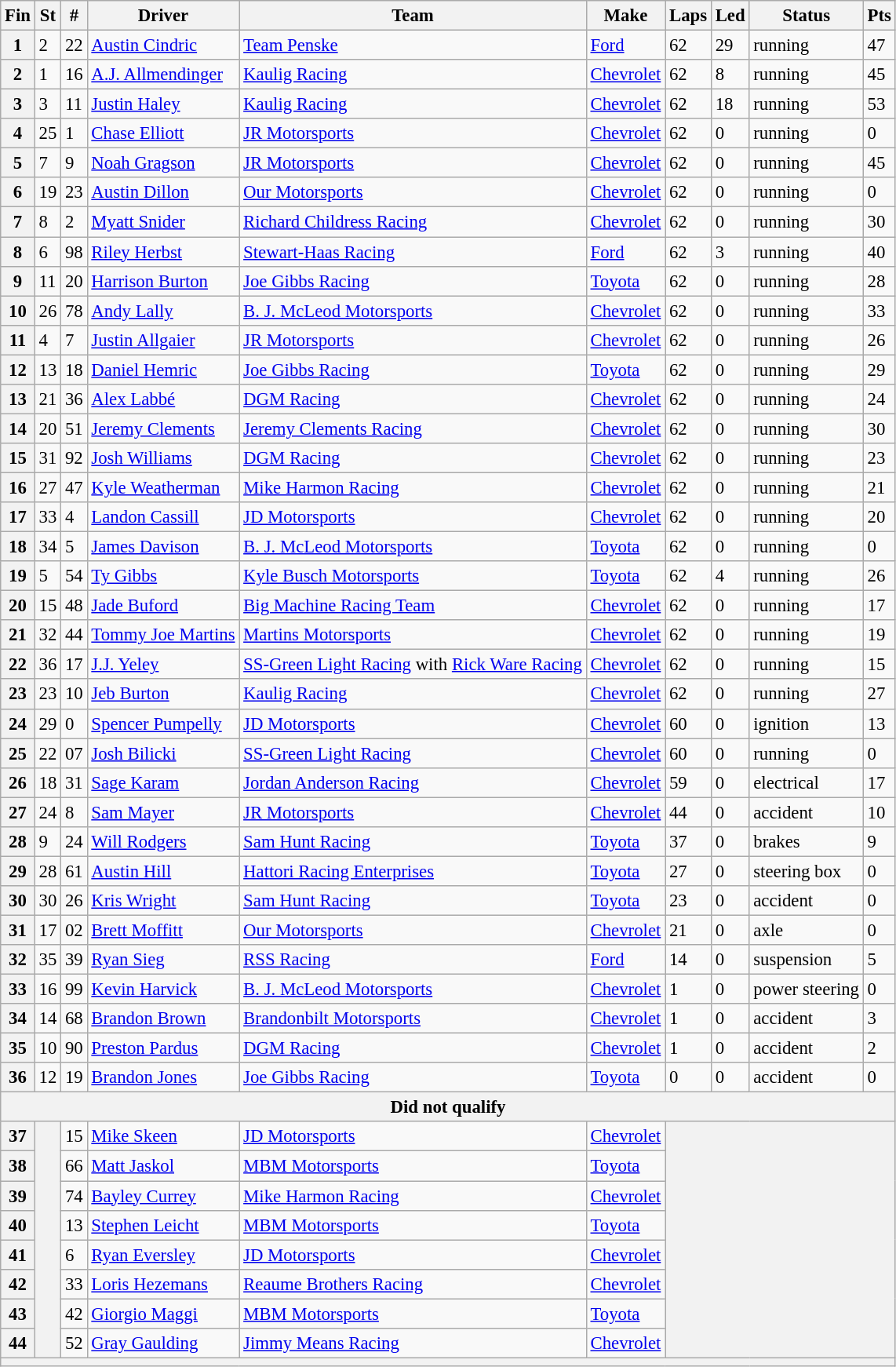<table class="wikitable" style="font-size:95%">
<tr>
<th>Fin</th>
<th>St</th>
<th>#</th>
<th>Driver</th>
<th>Team</th>
<th>Make</th>
<th>Laps</th>
<th>Led</th>
<th>Status</th>
<th>Pts</th>
</tr>
<tr>
<th>1</th>
<td>2</td>
<td>22</td>
<td><a href='#'>Austin Cindric</a></td>
<td><a href='#'>Team Penske</a></td>
<td><a href='#'>Ford</a></td>
<td>62</td>
<td>29</td>
<td>running</td>
<td>47</td>
</tr>
<tr>
<th>2</th>
<td>1</td>
<td>16</td>
<td><a href='#'>A.J. Allmendinger</a></td>
<td><a href='#'>Kaulig Racing</a></td>
<td><a href='#'>Chevrolet</a></td>
<td>62</td>
<td>8</td>
<td>running</td>
<td>45</td>
</tr>
<tr>
<th>3</th>
<td>3</td>
<td>11</td>
<td><a href='#'>Justin Haley</a></td>
<td><a href='#'>Kaulig Racing</a></td>
<td><a href='#'>Chevrolet</a></td>
<td>62</td>
<td>18</td>
<td>running</td>
<td>53</td>
</tr>
<tr>
<th>4</th>
<td>25</td>
<td>1</td>
<td><a href='#'>Chase Elliott</a></td>
<td><a href='#'>JR Motorsports</a></td>
<td><a href='#'>Chevrolet</a></td>
<td>62</td>
<td>0</td>
<td>running</td>
<td>0</td>
</tr>
<tr>
<th>5</th>
<td>7</td>
<td>9</td>
<td><a href='#'>Noah Gragson</a></td>
<td><a href='#'>JR Motorsports</a></td>
<td><a href='#'>Chevrolet</a></td>
<td>62</td>
<td>0</td>
<td>running</td>
<td>45</td>
</tr>
<tr>
<th>6</th>
<td>19</td>
<td>23</td>
<td><a href='#'>Austin Dillon</a></td>
<td><a href='#'>Our Motorsports</a></td>
<td><a href='#'>Chevrolet</a></td>
<td>62</td>
<td>0</td>
<td>running</td>
<td>0</td>
</tr>
<tr>
<th>7</th>
<td>8</td>
<td>2</td>
<td><a href='#'>Myatt Snider</a></td>
<td><a href='#'>Richard Childress Racing</a></td>
<td><a href='#'>Chevrolet</a></td>
<td>62</td>
<td>0</td>
<td>running</td>
<td>30</td>
</tr>
<tr>
<th>8</th>
<td>6</td>
<td>98</td>
<td><a href='#'>Riley Herbst</a></td>
<td><a href='#'>Stewart-Haas Racing</a></td>
<td><a href='#'>Ford</a></td>
<td>62</td>
<td>3</td>
<td>running</td>
<td>40</td>
</tr>
<tr>
<th>9</th>
<td>11</td>
<td>20</td>
<td><a href='#'>Harrison Burton</a></td>
<td><a href='#'>Joe Gibbs Racing</a></td>
<td><a href='#'>Toyota</a></td>
<td>62</td>
<td>0</td>
<td>running</td>
<td>28</td>
</tr>
<tr>
<th>10</th>
<td>26</td>
<td>78</td>
<td><a href='#'>Andy Lally</a></td>
<td><a href='#'>B. J. McLeod Motorsports</a></td>
<td><a href='#'>Chevrolet</a></td>
<td>62</td>
<td>0</td>
<td>running</td>
<td>33</td>
</tr>
<tr>
<th>11</th>
<td>4</td>
<td>7</td>
<td><a href='#'>Justin Allgaier</a></td>
<td><a href='#'>JR Motorsports</a></td>
<td><a href='#'>Chevrolet</a></td>
<td>62</td>
<td>0</td>
<td>running</td>
<td>26</td>
</tr>
<tr>
<th>12</th>
<td>13</td>
<td>18</td>
<td><a href='#'>Daniel Hemric</a></td>
<td><a href='#'>Joe Gibbs Racing</a></td>
<td><a href='#'>Toyota</a></td>
<td>62</td>
<td>0</td>
<td>running</td>
<td>29</td>
</tr>
<tr>
<th>13</th>
<td>21</td>
<td>36</td>
<td><a href='#'>Alex Labbé</a></td>
<td><a href='#'>DGM Racing</a></td>
<td><a href='#'>Chevrolet</a></td>
<td>62</td>
<td>0</td>
<td>running</td>
<td>24</td>
</tr>
<tr>
<th>14</th>
<td>20</td>
<td>51</td>
<td><a href='#'>Jeremy Clements</a></td>
<td><a href='#'>Jeremy Clements Racing</a></td>
<td><a href='#'>Chevrolet</a></td>
<td>62</td>
<td>0</td>
<td>running</td>
<td>30</td>
</tr>
<tr>
<th>15</th>
<td>31</td>
<td>92</td>
<td><a href='#'>Josh Williams</a></td>
<td><a href='#'>DGM Racing</a></td>
<td><a href='#'>Chevrolet</a></td>
<td>62</td>
<td>0</td>
<td>running</td>
<td>23</td>
</tr>
<tr>
<th>16</th>
<td>27</td>
<td>47</td>
<td><a href='#'>Kyle Weatherman</a></td>
<td><a href='#'>Mike Harmon Racing</a></td>
<td><a href='#'>Chevrolet</a></td>
<td>62</td>
<td>0</td>
<td>running</td>
<td>21</td>
</tr>
<tr>
<th>17</th>
<td>33</td>
<td>4</td>
<td><a href='#'>Landon Cassill</a></td>
<td><a href='#'>JD Motorsports</a></td>
<td><a href='#'>Chevrolet</a></td>
<td>62</td>
<td>0</td>
<td>running</td>
<td>20</td>
</tr>
<tr>
<th>18</th>
<td>34</td>
<td>5</td>
<td><a href='#'>James Davison</a></td>
<td><a href='#'>B. J. McLeod Motorsports</a></td>
<td><a href='#'>Toyota</a></td>
<td>62</td>
<td>0</td>
<td>running</td>
<td>0</td>
</tr>
<tr>
<th>19</th>
<td>5</td>
<td>54</td>
<td><a href='#'>Ty Gibbs</a></td>
<td><a href='#'>Kyle Busch Motorsports</a></td>
<td><a href='#'>Toyota</a></td>
<td>62</td>
<td>4</td>
<td>running</td>
<td>26</td>
</tr>
<tr>
<th>20</th>
<td>15</td>
<td>48</td>
<td><a href='#'>Jade Buford</a></td>
<td><a href='#'>Big Machine Racing Team</a></td>
<td><a href='#'>Chevrolet</a></td>
<td>62</td>
<td>0</td>
<td>running</td>
<td>17</td>
</tr>
<tr>
<th>21</th>
<td>32</td>
<td>44</td>
<td><a href='#'>Tommy Joe Martins</a></td>
<td><a href='#'>Martins Motorsports</a></td>
<td><a href='#'>Chevrolet</a></td>
<td>62</td>
<td>0</td>
<td>running</td>
<td>19</td>
</tr>
<tr>
<th>22</th>
<td>36</td>
<td>17</td>
<td><a href='#'>J.J. Yeley</a></td>
<td><a href='#'>SS-Green Light Racing</a> with <a href='#'>Rick Ware Racing</a></td>
<td><a href='#'>Chevrolet</a></td>
<td>62</td>
<td>0</td>
<td>running</td>
<td>15</td>
</tr>
<tr>
<th>23</th>
<td>23</td>
<td>10</td>
<td><a href='#'>Jeb Burton</a></td>
<td><a href='#'>Kaulig Racing</a></td>
<td><a href='#'>Chevrolet</a></td>
<td>62</td>
<td>0</td>
<td>running</td>
<td>27</td>
</tr>
<tr>
<th>24</th>
<td>29</td>
<td>0</td>
<td><a href='#'>Spencer Pumpelly</a></td>
<td><a href='#'>JD Motorsports</a></td>
<td><a href='#'>Chevrolet</a></td>
<td>60</td>
<td>0</td>
<td>ignition</td>
<td>13</td>
</tr>
<tr>
<th>25</th>
<td>22</td>
<td>07</td>
<td><a href='#'>Josh Bilicki</a></td>
<td><a href='#'>SS-Green Light Racing</a></td>
<td><a href='#'>Chevrolet</a></td>
<td>60</td>
<td>0</td>
<td>running</td>
<td>0</td>
</tr>
<tr>
<th>26</th>
<td>18</td>
<td>31</td>
<td><a href='#'>Sage Karam</a></td>
<td><a href='#'>Jordan Anderson Racing</a></td>
<td><a href='#'>Chevrolet</a></td>
<td>59</td>
<td>0</td>
<td>electrical</td>
<td>17</td>
</tr>
<tr>
<th>27</th>
<td>24</td>
<td>8</td>
<td><a href='#'>Sam Mayer</a></td>
<td><a href='#'>JR Motorsports</a></td>
<td><a href='#'>Chevrolet</a></td>
<td>44</td>
<td>0</td>
<td>accident</td>
<td>10</td>
</tr>
<tr>
<th>28</th>
<td>9</td>
<td>24</td>
<td><a href='#'>Will Rodgers</a></td>
<td><a href='#'>Sam Hunt Racing</a></td>
<td><a href='#'>Toyota</a></td>
<td>37</td>
<td>0</td>
<td>brakes</td>
<td>9</td>
</tr>
<tr>
<th>29</th>
<td>28</td>
<td>61</td>
<td><a href='#'>Austin Hill</a></td>
<td><a href='#'>Hattori Racing Enterprises</a></td>
<td><a href='#'>Toyota</a></td>
<td>27</td>
<td>0</td>
<td>steering box</td>
<td>0</td>
</tr>
<tr>
<th>30</th>
<td>30</td>
<td>26</td>
<td><a href='#'>Kris Wright</a></td>
<td><a href='#'>Sam Hunt Racing</a></td>
<td><a href='#'>Toyota</a></td>
<td>23</td>
<td>0</td>
<td>accident</td>
<td>0</td>
</tr>
<tr>
<th>31</th>
<td>17</td>
<td>02</td>
<td><a href='#'>Brett Moffitt</a></td>
<td><a href='#'>Our Motorsports</a></td>
<td><a href='#'>Chevrolet</a></td>
<td>21</td>
<td>0</td>
<td>axle</td>
<td>0</td>
</tr>
<tr>
<th>32</th>
<td>35</td>
<td>39</td>
<td><a href='#'>Ryan Sieg</a></td>
<td><a href='#'>RSS Racing</a></td>
<td><a href='#'>Ford</a></td>
<td>14</td>
<td>0</td>
<td>suspension</td>
<td>5</td>
</tr>
<tr>
<th>33</th>
<td>16</td>
<td>99</td>
<td><a href='#'>Kevin Harvick</a></td>
<td><a href='#'>B. J. McLeod Motorsports</a></td>
<td><a href='#'>Chevrolet</a></td>
<td>1</td>
<td>0</td>
<td>power steering</td>
<td>0</td>
</tr>
<tr>
<th>34</th>
<td>14</td>
<td>68</td>
<td><a href='#'>Brandon Brown</a></td>
<td><a href='#'>Brandonbilt Motorsports</a></td>
<td><a href='#'>Chevrolet</a></td>
<td>1</td>
<td>0</td>
<td>accident</td>
<td>3</td>
</tr>
<tr>
<th>35</th>
<td>10</td>
<td>90</td>
<td><a href='#'>Preston Pardus</a></td>
<td><a href='#'>DGM Racing</a></td>
<td><a href='#'>Chevrolet</a></td>
<td>1</td>
<td>0</td>
<td>accident</td>
<td>2</td>
</tr>
<tr>
<th>36</th>
<td>12</td>
<td>19</td>
<td><a href='#'>Brandon Jones</a></td>
<td><a href='#'>Joe Gibbs Racing</a></td>
<td><a href='#'>Toyota</a></td>
<td>0</td>
<td>0</td>
<td>accident</td>
<td>0</td>
</tr>
<tr>
<th colspan="10">Did not qualify</th>
</tr>
<tr>
<th>37</th>
<th rowspan="8"></th>
<td>15</td>
<td><a href='#'>Mike Skeen</a></td>
<td><a href='#'>JD Motorsports</a></td>
<td><a href='#'>Chevrolet</a></td>
<th colspan="4" rowspan="8"></th>
</tr>
<tr>
<th>38</th>
<td>66</td>
<td><a href='#'>Matt Jaskol</a></td>
<td><a href='#'>MBM Motorsports</a></td>
<td><a href='#'>Toyota</a></td>
</tr>
<tr>
<th>39</th>
<td>74</td>
<td><a href='#'>Bayley Currey</a></td>
<td><a href='#'>Mike Harmon Racing</a></td>
<td><a href='#'>Chevrolet</a></td>
</tr>
<tr>
<th>40</th>
<td>13</td>
<td><a href='#'>Stephen Leicht</a></td>
<td><a href='#'>MBM Motorsports</a></td>
<td><a href='#'>Toyota</a></td>
</tr>
<tr>
<th>41</th>
<td>6</td>
<td><a href='#'>Ryan Eversley</a></td>
<td><a href='#'>JD Motorsports</a></td>
<td><a href='#'>Chevrolet</a></td>
</tr>
<tr>
<th>42</th>
<td>33</td>
<td><a href='#'>Loris Hezemans</a></td>
<td><a href='#'>Reaume Brothers Racing</a></td>
<td><a href='#'>Chevrolet</a></td>
</tr>
<tr>
<th>43</th>
<td>42</td>
<td><a href='#'>Giorgio Maggi</a></td>
<td><a href='#'>MBM Motorsports</a></td>
<td><a href='#'>Toyota</a></td>
</tr>
<tr>
<th>44</th>
<td>52</td>
<td><a href='#'>Gray Gaulding</a></td>
<td><a href='#'>Jimmy Means Racing</a></td>
<td><a href='#'>Chevrolet</a></td>
</tr>
<tr>
<th colspan="10"></th>
</tr>
</table>
